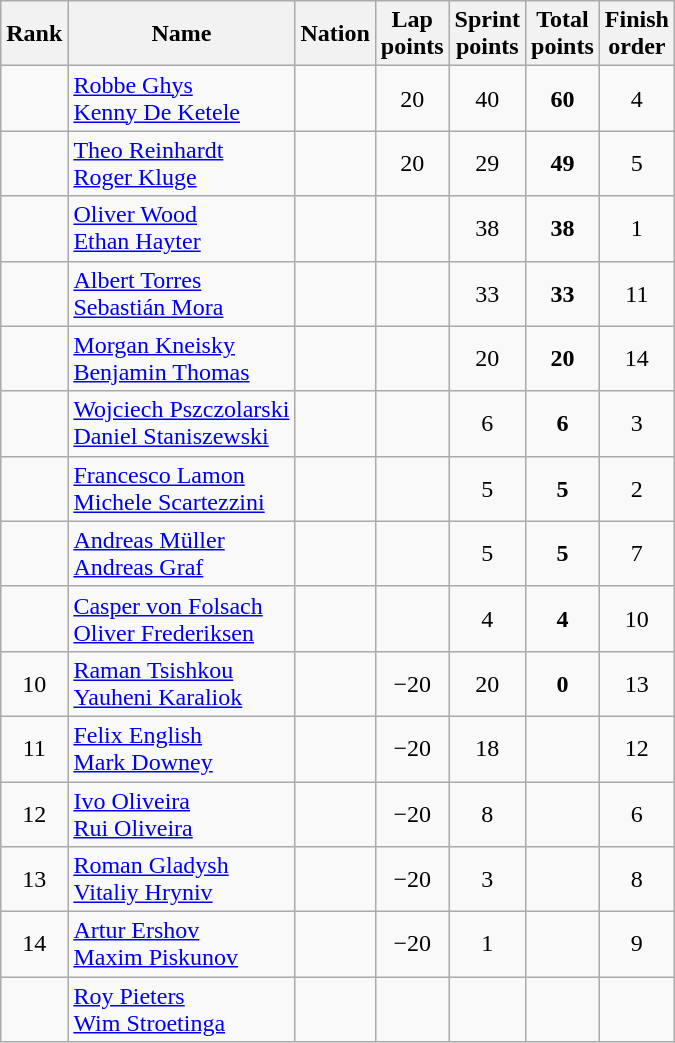<table class="wikitable sortable" style="text-align:center">
<tr>
<th>Rank</th>
<th>Name</th>
<th>Nation</th>
<th>Lap<br>points</th>
<th>Sprint<br>points</th>
<th>Total<br>points</th>
<th>Finish<br>order</th>
</tr>
<tr>
<td></td>
<td align=left><a href='#'>Robbe Ghys</a><br><a href='#'>Kenny De Ketele</a></td>
<td align=left></td>
<td>20</td>
<td>40</td>
<td><strong>60</strong></td>
<td>4</td>
</tr>
<tr>
<td></td>
<td align=left><a href='#'>Theo Reinhardt</a><br><a href='#'>Roger Kluge</a></td>
<td align=left></td>
<td>20</td>
<td>29</td>
<td><strong>49</strong></td>
<td>5</td>
</tr>
<tr>
<td></td>
<td align=left><a href='#'>Oliver Wood</a><br><a href='#'>Ethan Hayter</a></td>
<td align=left></td>
<td></td>
<td>38</td>
<td><strong>38</strong></td>
<td>1</td>
</tr>
<tr>
<td></td>
<td align=left><a href='#'>Albert Torres</a><br><a href='#'>Sebastián Mora</a></td>
<td align=left></td>
<td></td>
<td>33</td>
<td><strong>33</strong></td>
<td>11</td>
</tr>
<tr>
<td></td>
<td align=left><a href='#'>Morgan Kneisky</a><br><a href='#'>Benjamin Thomas</a></td>
<td align=left></td>
<td></td>
<td>20</td>
<td><strong>20</strong></td>
<td>14</td>
</tr>
<tr>
<td></td>
<td align=left><a href='#'>Wojciech Pszczolarski</a><br><a href='#'>Daniel Staniszewski</a></td>
<td align=left></td>
<td></td>
<td>6</td>
<td><strong>6</strong></td>
<td>3</td>
</tr>
<tr>
<td></td>
<td align=left><a href='#'>Francesco Lamon</a><br><a href='#'>Michele Scartezzini</a></td>
<td align=left></td>
<td></td>
<td>5</td>
<td><strong>5</strong></td>
<td>2</td>
</tr>
<tr>
<td></td>
<td align=left><a href='#'>Andreas Müller</a><br><a href='#'>Andreas Graf</a></td>
<td align=left></td>
<td></td>
<td>5</td>
<td><strong>5</strong></td>
<td>7</td>
</tr>
<tr>
<td></td>
<td align=left><a href='#'>Casper von Folsach</a><br><a href='#'>Oliver Frederiksen</a></td>
<td align=left></td>
<td></td>
<td>4</td>
<td><strong>4</strong></td>
<td>10</td>
</tr>
<tr>
<td>10</td>
<td align=left><a href='#'>Raman Tsishkou</a><br><a href='#'>Yauheni Karaliok</a></td>
<td align=left></td>
<td>−20</td>
<td>20</td>
<td><strong>0</strong></td>
<td>13</td>
</tr>
<tr>
<td>11</td>
<td align=left><a href='#'>Felix English</a><br><a href='#'>Mark Downey</a></td>
<td align=left></td>
<td>−20</td>
<td>18</td>
<td><strong></strong></td>
<td>12</td>
</tr>
<tr>
<td>12</td>
<td align=left><a href='#'>Ivo Oliveira</a><br><a href='#'>Rui Oliveira</a></td>
<td align=left></td>
<td>−20</td>
<td>8</td>
<td><strong></strong></td>
<td>6</td>
</tr>
<tr>
<td>13</td>
<td align=left><a href='#'>Roman Gladysh</a><br><a href='#'>Vitaliy Hryniv</a></td>
<td align=left></td>
<td>−20</td>
<td>3</td>
<td><strong></strong></td>
<td>8</td>
</tr>
<tr>
<td>14</td>
<td align=left><a href='#'>Artur Ershov</a><br><a href='#'>Maxim Piskunov</a></td>
<td align=left></td>
<td>−20</td>
<td>1</td>
<td><strong></strong></td>
<td>9</td>
</tr>
<tr>
<td></td>
<td align=left><a href='#'>Roy Pieters</a><br><a href='#'>Wim Stroetinga</a></td>
<td align=left></td>
<td></td>
<td></td>
<td></td>
<td></td>
</tr>
</table>
